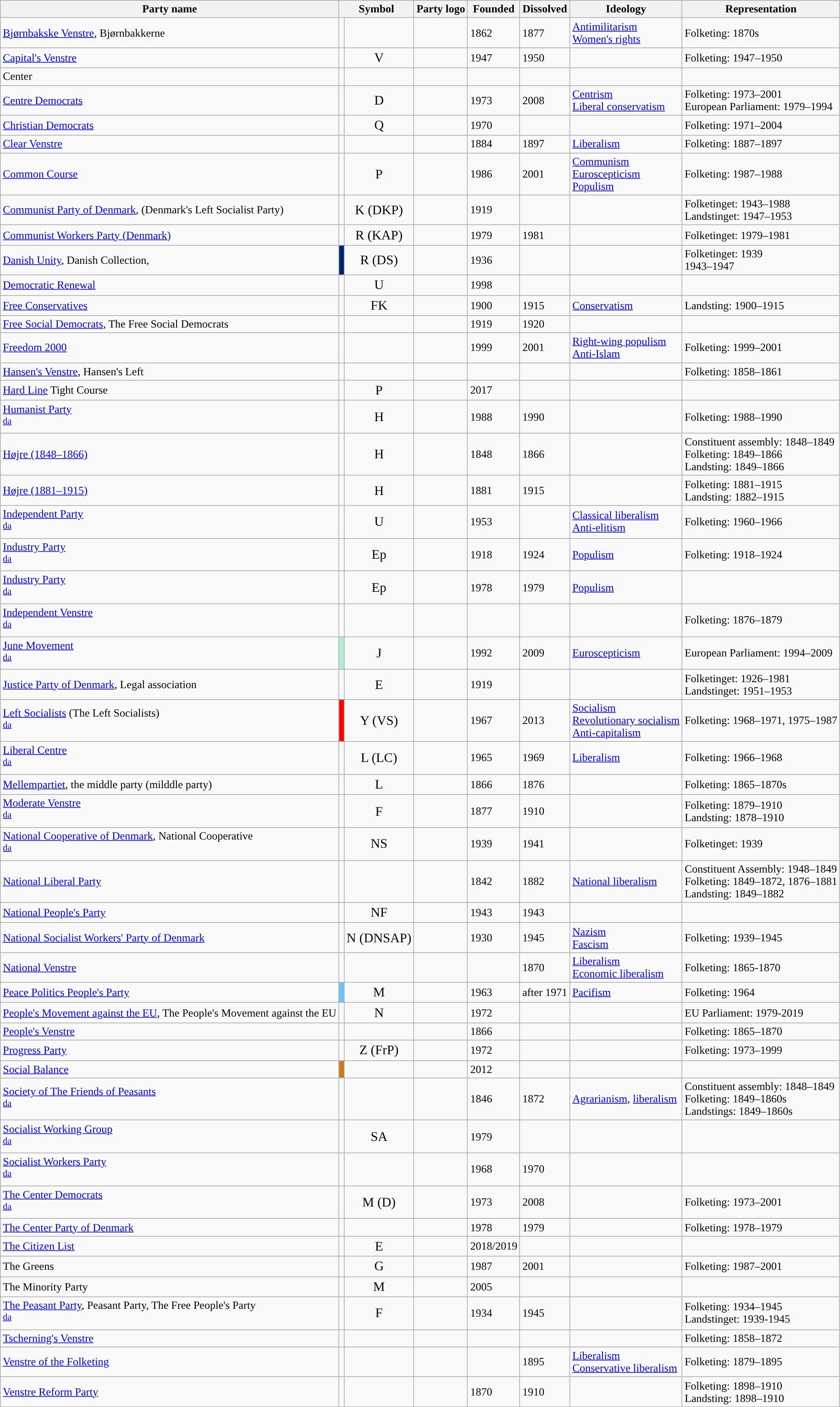<table class ="wikitable sortable">
<tr>
<th>Party name</th>
<th colspan=2>Symbol</th>
<th>Party logo</th>
<th>Founded</th>
<th>Dissolved</th>
<th class="unsortable">Ideology</th>
<th class="unsortable">Representation</th>
</tr>
<tr>
<td><a href='#'>Bjørnbakske Venstre</a>, Bjørnbakkerne</td>
<td></td>
<td style="text-align:center;"><big></big></td>
<td></td>
<td>1862</td>
<td>1877</td>
<td><a href='#'>Antimilitarism</a><br><a href='#'>Women's rights</a></td>
<td>Folketing: 1870s</td>
</tr>
<tr>
<td><a href='#'>Capital's Venstre</a><br></td>
<td></td>
<td style="text-align:center;"><big>V</big></td>
<td></td>
<td>1947</td>
<td>1950</td>
<td></td>
<td>Folketing: 1947–1950</td>
</tr>
<tr>
<td>Center<br></td>
<td></td>
<td style="text-align:center;"><big></big></td>
<td></td>
<td></td>
<td></td>
<td></td>
<td></td>
</tr>
<tr>
<td><a href='#'>Centre Democrats</a><br></td>
<td bgcolor=></td>
<td style="text-align:center;"><big>D</big></td>
<td></td>
<td>1973</td>
<td>2008</td>
<td><a href='#'>Centrism</a><br><a href='#'>Liberal conservatism</a></td>
<td>Folketing: 1973–2001<br>European Parliament: 1979–1994</td>
</tr>
<tr>
<td><a href='#'>Christian Democrats</a><br></td>
<td bgcolor=></td>
<td style="text-align:center;"><big>Q</big></td>
<td></td>
<td>1970</td>
<td></td>
<td></td>
<td>Folketing: 1971–2004</td>
</tr>
<tr>
<td><a href='#'>Clear Venstre</a><br></td>
<td></td>
<td style="text-align:center;"><big></big></td>
<td></td>
<td>1884</td>
<td>1897</td>
<td><a href='#'>Liberalism</a></td>
<td>Folketing: 1887–1897</td>
</tr>
<tr>
<td><a href='#'>Common Course</a><br></td>
<td></td>
<td style="text-align:center;"><big>P</big></td>
<td></td>
<td>1986</td>
<td>2001</td>
<td><a href='#'>Communism</a><br><a href='#'>Euroscepticism</a><br><a href='#'>Populism</a></td>
<td>Folketing: 1987–1988</td>
</tr>
<tr>
<td><a href='#'>Communist Party of Denmark</a>, (Denmark's Left Socialist Party)<br></td>
<td bgcolor=></td>
<td style="text-align:center;"><big>K (DKP)</big></td>
<td></td>
<td>1919</td>
<td></td>
<td></td>
<td>Folketinget: 1943–1988<br>Landstinget: 1947–1953</td>
</tr>
<tr>
<td><a href='#'>Communist Workers Party (Denmark)</a><br></td>
<td></td>
<td style="text-align:center;"><big>R (KAP)</big></td>
<td></td>
<td>1979</td>
<td>1981</td>
<td></td>
<td>Folketinget: 1979–1981</td>
</tr>
<tr>
<td><a href='#'>Danish Unity</a>, Danish Collection,<br></td>
<td bgcolor=#002366></td>
<td style="text-align:center;"><big>R (DS)</big></td>
<td></td>
<td>1936</td>
<td></td>
<td></td>
<td>Folketinget: 1939<br>1943–1947</td>
</tr>
<tr>
<td><a href='#'>Democratic Renewal</a><br></td>
<td bgcolor=></td>
<td style="text-align:center;"><big>U</big></td>
<td></td>
<td>1998</td>
<td></td>
<td></td>
<td></td>
</tr>
<tr>
<td><a href='#'>Free Conservatives</a><br></td>
<td bgcolor=></td>
<td style="text-align:center;"><big>FK</big></td>
<td></td>
<td>1900</td>
<td>1915</td>
<td><a href='#'>Conservatism</a></td>
<td>Landsting: 1900–1915</td>
</tr>
<tr>
<td><a href='#'>Free Social Democrats</a>, The Free Social Democrats<br></td>
<td bgcolor=></td>
<td style="text-align:center;"><big></big></td>
<td></td>
<td>1919</td>
<td>1920</td>
<td></td>
<td></td>
</tr>
<tr>
<td><a href='#'>Freedom 2000</a><br></td>
<td></td>
<td style="text-align:center;"><big></big></td>
<td></td>
<td>1999</td>
<td>2001</td>
<td><a href='#'>Right-wing populism</a><br><a href='#'>Anti-Islam</a></td>
<td>Folketing: 1999–2001</td>
</tr>
<tr>
<td><a href='#'>Hansen's Venstre</a>, Hansen's Left</td>
<td></td>
<td style="text-align:center;"><big></big></td>
<td></td>
<td></td>
<td></td>
<td></td>
<td>Folketing: 1858–1861</td>
</tr>
<tr>
<td><a href='#'>Hard Line</a> Tight Course<br></td>
<td bgcolor=></td>
<td style="text-align:center;"><big>P</big></td>
<td></td>
<td>2017</td>
<td></td>
<td></td>
<td></td>
</tr>
<tr>
<td><a href='#'>Humanist Party</a><br><sup><a href='#'>da</a></sup></td>
<td></td>
<td style="text-align:center;"><big>H</big></td>
<td></td>
<td>1988</td>
<td>1990</td>
<td></td>
<td>Folketing: 1988–1990</td>
</tr>
<tr>
<td><a href='#'>Højre (1848–1866)</a><br></td>
<td></td>
<td style="text-align:center;"><big>H</big></td>
<td></td>
<td>1848</td>
<td>1866</td>
<td></td>
<td>Constituent assembly: 1848–1849<br>Folketing: 1849–1866<br>Landsting: 1849–1866</td>
</tr>
<tr>
<td><a href='#'>Højre (1881–1915)</a><br></td>
<td></td>
<td style="text-align:center;"><big>H</big></td>
<td></td>
<td>1881</td>
<td>1915</td>
<td></td>
<td>Folketing: 1881–1915<br>Landsting: 1882–1915</td>
</tr>
<tr>
<td><a href='#'>Independent Party</a><br><sup><a href='#'>da</a></sup></td>
<td bgcolor=></td>
<td style="text-align:center;"><big>U</big></td>
<td></td>
<td>1953</td>
<td></td>
<td><a href='#'>Classical liberalism</a><br><a href='#'>Anti-elitism</a></td>
<td>Folketing: 1960–1966</td>
</tr>
<tr>
<td><a href='#'>Industry Party</a><br><sup><a href='#'>da</a></sup></td>
<td></td>
<td style="text-align:center;"><big>Ep</big></td>
<td></td>
<td>1918</td>
<td>1924</td>
<td><a href='#'>Populism</a></td>
<td>Folketing: 1918–1924</td>
</tr>
<tr>
<td><a href='#'>Industry Party</a><br><sup><a href='#'>da</a></sup></td>
<td></td>
<td style="text-align:center;"><big>Ep</big></td>
<td></td>
<td>1978</td>
<td>1979</td>
<td><a href='#'>Populism</a></td>
<td></td>
</tr>
<tr>
<td><a href='#'>Independent Venstre</a><br><sup><a href='#'>da</a></sup></td>
<td></td>
<td style="text-align:center;"><big></big></td>
<td></td>
<td></td>
<td></td>
<td></td>
<td>Folketing: 1876–1879</td>
</tr>
<tr>
<td><a href='#'>June Movement</a><br><sup><a href='#'>da</a></sup></td>
<td bgcolor="#AAF0D1"></td>
<td style="text-align:center;"><big>J</big></td>
<td></td>
<td>1992</td>
<td>2009</td>
<td><a href='#'>Euroscepticism</a></td>
<td>European Parliament: 1994–2009</td>
</tr>
<tr>
<td><a href='#'>Justice Party of Denmark</a>, Legal association<br></td>
<td></td>
<td style="text-align:center;"><big>E</big></td>
<td></td>
<td>1919</td>
<td></td>
<td></td>
<td>Folketinget: 1926–1981<br>Landstinget: 1951–1953</td>
</tr>
<tr>
<td><a href='#'>Left Socialists</a> (The Left Socialists)<br><sup><a href='#'>da</a></sup></td>
<td bgcolor="red"></td>
<td style="text-align:center;"><big>Y (VS)</big></td>
<td></td>
<td>1967</td>
<td>2013</td>
<td><a href='#'>Socialism</a><br><a href='#'>Revolutionary socialism</a><br><a href='#'>Anti-capitalism</a></td>
<td>Folketing: 1968–1971, 1975–1987</td>
</tr>
<tr>
<td><a href='#'>Liberal Centre</a><br><sup><a href='#'>da</a></sup></td>
<td></td>
<td style="text-align:center;"><big>L (LC)</big></td>
<td></td>
<td>1965</td>
<td>1969</td>
<td><a href='#'>Liberalism</a></td>
<td>Folketing: 1966–1968</td>
</tr>
<tr>
<td><a href='#'>Mellempartiet</a>, the middle party (milddle party)</td>
<td></td>
<td style="text-align:center;"><big>L</big></td>
<td></td>
<td>1866</td>
<td>1876</td>
<td></td>
<td>Folketing: 1865–1870s</td>
</tr>
<tr>
<td><a href='#'>Moderate Venstre</a><br><sup><a href='#'>da</a></sup></td>
<td bgcolor=></td>
<td style="text-align:center;"><big>F</big></td>
<td></td>
<td>1877</td>
<td>1910</td>
<td></td>
<td>Folketing: 1879–1910<br>Landsting: 1878–1910</td>
</tr>
<tr>
<td><a href='#'>National Cooperative of Denmark</a>, National Cooperative<br> <sup><a href='#'>da</a></sup></td>
<td bgcolor=""></td>
<td style="text-align:center;"><big>NS</big></td>
<td></td>
<td>1939</td>
<td>1941</td>
<td></td>
<td>Folketinget: 1939</td>
</tr>
<tr>
<td><a href='#'>National Liberal Party</a><br></td>
<td bgcolor=></td>
<td style="text-align:center;"><big></big></td>
<td></td>
<td>1842</td>
<td>1882</td>
<td><a href='#'>National liberalism</a></td>
<td>Constituent Assembly: 1948–1849<br>Folketing: 1849–1872, 1876–1881<br>Landsting: 1849–1882</td>
</tr>
<tr>
<td><a href='#'>National People's Party</a><br></td>
<td bgcolor=></td>
<td style="text-align:center;"><big>NF</big></td>
<td></td>
<td>1943</td>
<td>1943</td>
<td></td>
<td></td>
</tr>
<tr>
<td><a href='#'>National Socialist Workers' Party of Denmark</a><br></td>
<td bgcolor=></td>
<td style="text-align:center;"><big>N (DNSAP)</big></td>
<td><br><br></td>
<td>1930</td>
<td>1945</td>
<td><a href='#'>Nazism</a><br><a href='#'>Fascism</a></td>
<td>Folketing: 1939–1945</td>
</tr>
<tr>
<td><a href='#'>National Venstre</a><br></td>
<td></td>
<td style="text-align:center;"><big></big></td>
<td></td>
<td></td>
<td>1870</td>
<td><a href='#'>Liberalism</a><br><a href='#'>Economic liberalism</a></td>
<td>Folketing: 1865-1870</td>
</tr>
<tr>
<td><a href='#'>Peace Politics People's Party</a><br></td>
<td bgcolor=#65C4FC></td>
<td style="text-align:center;"><big>M</big></td>
<td></td>
<td>1963</td>
<td>after 1971</td>
<td><a href='#'>Pacifism</a></td>
<td>Folketing: 1964</td>
</tr>
<tr>
<td><a href='#'>People's Movement against the EU</a>, The People's Movement against the EU<br></td>
<td bgcolor=></td>
<td style="text-align:center;"><big>N</big></td>
<td></td>
<td>1972</td>
<td></td>
<td></td>
<td>EU Parliament: 1979-2019</td>
</tr>
<tr>
<td><a href='#'>People's Venstre</a><br></td>
<td></td>
<td style="text-align:center;"><big></big></td>
<td></td>
<td>1866</td>
<td></td>
<td></td>
<td>Folketing: 1865–1870</td>
</tr>
<tr>
<td><a href='#'>Progress Party</a><br></td>
<td bgcolor=></td>
<td style="text-align:center;"><big>Z (FrP)</big></td>
<td></td>
<td>1972</td>
<td></td>
<td></td>
<td>Folketing: 1973–1999</td>
</tr>
<tr>
<td><a href='#'>Social Balance</a><br></td>
<td bgcolor="#cc7819"></td>
<td style="text-align:center;"></td>
<td></td>
<td>2012</td>
<td></td>
<td></td>
<td></td>
</tr>
<tr>
<td><a href='#'>Society of The Friends of Peasants</a><br> <sup><a href='#'>da</a></sup></td>
<td></td>
<td style="text-align:center;"><big></big></td>
<td></td>
<td>1846</td>
<td>1872</td>
<td><a href='#'>Agrarianism</a>, <a href='#'>liberalism</a></td>
<td>Constituent assembly: 1848–1849<br>Folketing: 1849–1860s<br>Landstings: 1849–1860s</td>
</tr>
<tr>
<td><a href='#'>Socialist Working Group</a><br><sup><a href='#'>da</a></sup></td>
<td bgcolor=></td>
<td style="text-align:center;"><big>SA</big></td>
<td></td>
<td>1979</td>
<td></td>
<td></td>
<td></td>
</tr>
<tr>
<td><a href='#'>Socialist Workers Party</a><br><sup><a href='#'>da</a></sup></td>
<td bgcolor=></td>
<td style="text-align:center;"><big></big></td>
<td></td>
<td>1968</td>
<td>1970</td>
<td></td>
<td></td>
</tr>
<tr>
<td><a href='#'>The Center Democrats</a><br> <sup><a href='#'>da</a></sup></td>
<td></td>
<td style="text-align:center;"><big>M (D)</big></td>
<td></td>
<td>1973</td>
<td>2008</td>
<td></td>
<td>Folketing: 1973–2001</td>
</tr>
<tr>
<td><a href='#'>The Center Party of Denmark</a><br></td>
<td></td>
<td style="text-align:center;"><big></big></td>
<td></td>
<td>1978</td>
<td>1979</td>
<td></td>
<td>Folketing: 1978–1979</td>
</tr>
<tr>
<td><a href='#'>The Citizen List</a><br></td>
<td></td>
<td style="text-align:center;"><big>E</big></td>
<td></td>
<td>2018/2019</td>
<td></td>
<td></td>
<td></td>
</tr>
<tr>
<td>The Greens<br></td>
<td></td>
<td style="text-align:center;"><big>G</big></td>
<td></td>
<td>1987</td>
<td>2001</td>
<td></td>
<td>Folketing: 1987–2001</td>
</tr>
<tr>
<td>The Minority Party<br></td>
<td></td>
<td style="text-align:center;"><big>M</big></td>
<td></td>
<td>2005</td>
<td></td>
<td></td>
<td></td>
</tr>
<tr>
<td><a href='#'>The Peasant Party</a>, Peasant Party, The Free People's Party<br><sup><a href='#'>da</a></sup></td>
<td></td>
<td style="text-align:center;"><big>F</big></td>
<td></td>
<td>1934</td>
<td>1945</td>
<td></td>
<td>Folketing: 1934–1945<br> Landstinget: 1939-1945</td>
</tr>
<tr>
<td><a href='#'>Tscherning's Venstre</a></td>
<td></td>
<td style="text-align:center;"><big></big></td>
<td></td>
<td></td>
<td></td>
<td></td>
<td>Folketing: 1858–1872</td>
</tr>
<tr>
<td><a href='#'>Venstre of the Folketing</a><br></td>
<td></td>
<td style="text-align:center;"><big></big></td>
<td></td>
<td></td>
<td>1895</td>
<td><a href='#'>Liberalism</a><br><a href='#'>Conservative liberalism</a></td>
<td>Folketing: 1879–1895</td>
</tr>
<tr>
<td><a href='#'>Venstre Reform Party</a><br></td>
<td bgcolor=></td>
<td style="text-align:center;"><big></big></td>
<td></td>
<td>1870</td>
<td>1910</td>
<td></td>
<td>Folketing: 1898–1910<br>Landsting: 1898–1910</td>
</tr>
</table>
